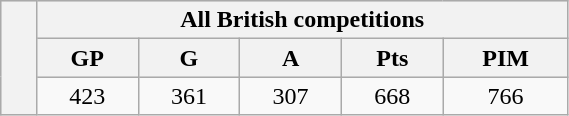<table class="wikitable"| BORDER="0" CELLPADDING="1" CELLSPACING="0" width="30%" style="text-align:center">
<tr bgcolor="#e0e0e0">
<th rowspan="99" bgcolor="#ffffff"> </th>
<th colspan="5">All British competitions</th>
</tr>
<tr bgcolor="#e0e0e0">
<th>GP</th>
<th>G</th>
<th>A</th>
<th>Pts</th>
<th>PIM</th>
</tr>
<tr ALIGN="center">
<td>423</td>
<td>361</td>
<td>307</td>
<td>668</td>
<td>766</td>
</tr>
</table>
